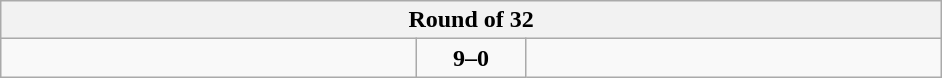<table class="wikitable" style="text-align: center;">
<tr>
<th colspan=3>Round of 32</th>
</tr>
<tr>
<td align=left width="270"><strong></strong></td>
<td align=center width="65"><strong>9–0</strong></td>
<td align=left width="270"></td>
</tr>
</table>
